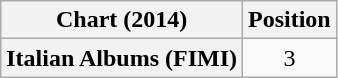<table class="wikitable plainrowheaders">
<tr>
<th>Chart (2014)</th>
<th>Position</th>
</tr>
<tr>
<th scope="row">Italian Albums (FIMI)</th>
<td style="text-align:center;">3</td>
</tr>
</table>
